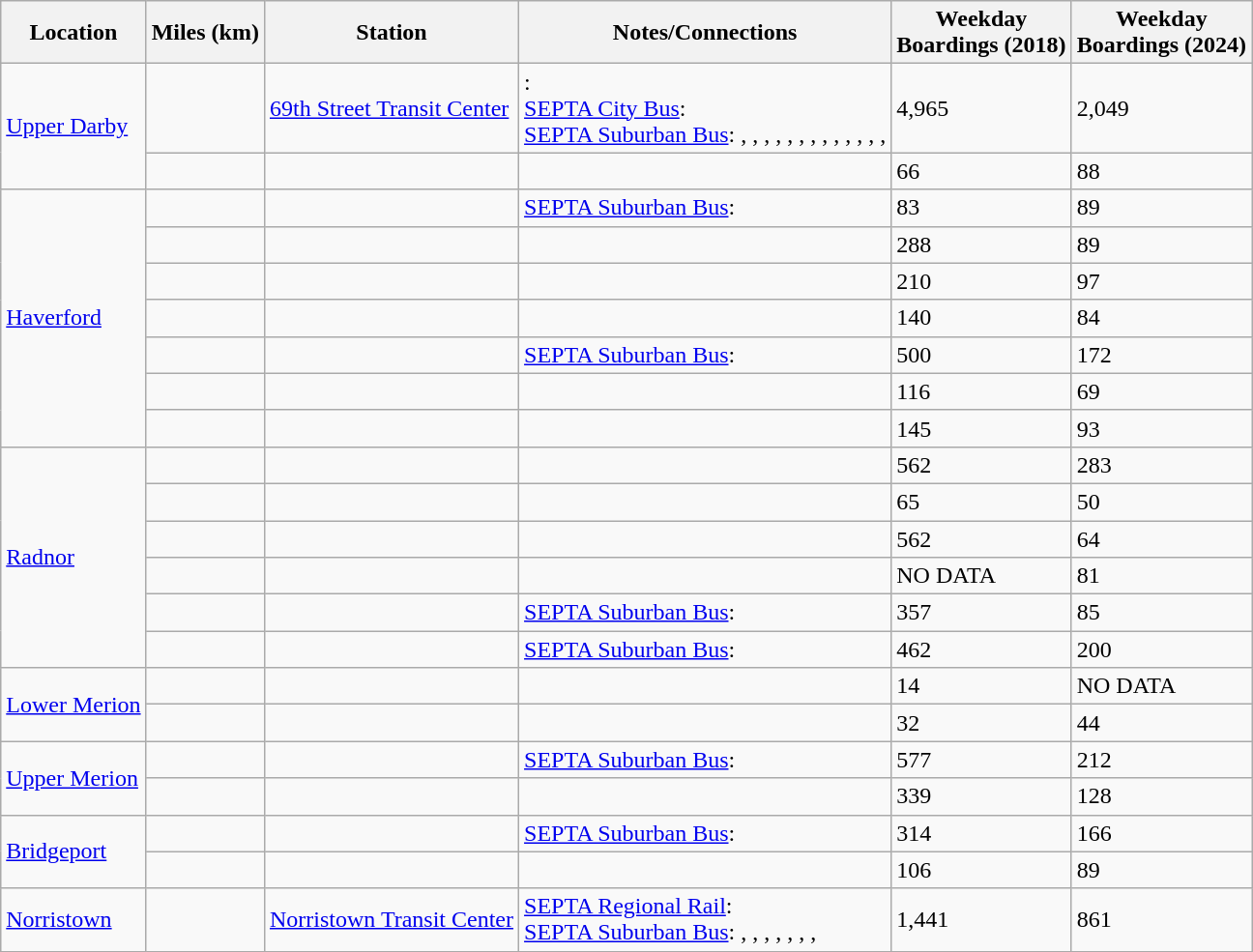<table class="wikitable">
<tr>
<th>Location</th>
<th>Miles (km)</th>
<th>Station</th>
<th>Notes/Connections</th>
<th>Weekday<br>Boardings (2018)</th>
<th>Weekday <br>Boardings (2024)</th>
</tr>
<tr>
<td rowspan=2><a href='#'>Upper Darby</a></td>
<td></td>
<td><a href='#'>69th Street Transit Center</a> </td>
<td>:   <br> <a href='#'>SEPTA City Bus</a>: <br> <a href='#'>SEPTA Suburban Bus</a>: , , , , , , , , , , , , , </td>
<td>4,965</td>
<td>2,049</td>
</tr>
<tr>
<td></td>
<td></td>
<td></td>
<td>66</td>
<td>88</td>
</tr>
<tr>
<td rowspan=7><a href='#'>Haverford</a></td>
<td></td>
<td></td>
<td> <a href='#'>SEPTA Suburban Bus</a>: </td>
<td>83</td>
<td>89</td>
</tr>
<tr>
<td></td>
<td> </td>
<td></td>
<td>288</td>
<td>89</td>
</tr>
<tr>
<td></td>
<td></td>
<td></td>
<td>210</td>
<td>97</td>
</tr>
<tr>
<td></td>
<td>  </td>
<td></td>
<td>140</td>
<td>84</td>
</tr>
<tr>
<td></td>
<td> </td>
<td> <a href='#'>SEPTA Suburban Bus</a>: </td>
<td>500</td>
<td>172</td>
</tr>
<tr>
<td></td>
<td>  </td>
<td></td>
<td>116</td>
<td>69</td>
</tr>
<tr>
<td></td>
<td> </td>
<td></td>
<td>145</td>
<td>93</td>
</tr>
<tr>
<td rowspan=6><a href='#'>Radnor</a></td>
<td></td>
<td> </td>
<td></td>
<td>562</td>
<td>283</td>
</tr>
<tr>
<td></td>
<td></td>
<td></td>
<td>65</td>
<td>50</td>
</tr>
<tr>
<td></td>
<td></td>
<td></td>
<td>562</td>
<td>64</td>
</tr>
<tr>
<td></td>
<td> </td>
<td></td>
<td>NO DATA</td>
<td>81</td>
</tr>
<tr>
<td></td>
<td> </td>
<td> <a href='#'>SEPTA Suburban Bus</a>: </td>
<td>357</td>
<td>85</td>
</tr>
<tr>
<td></td>
<td> </td>
<td> <a href='#'>SEPTA Suburban Bus</a>: </td>
<td>462</td>
<td>200</td>
</tr>
<tr>
<td rowspan=2><a href='#'>Lower Merion</a></td>
<td></td>
<td></td>
<td></td>
<td>14</td>
<td>NO DATA</td>
</tr>
<tr>
<td></td>
<td> </td>
<td></td>
<td>32</td>
<td>44</td>
</tr>
<tr>
<td rowspan=2><a href='#'>Upper Merion</a></td>
<td></td>
<td>  </td>
<td> <a href='#'>SEPTA Suburban Bus</a>: </td>
<td>577</td>
<td>212</td>
</tr>
<tr>
<td></td>
<td></td>
<td></td>
<td>339</td>
<td>128</td>
</tr>
<tr>
<td rowspan=2><a href='#'>Bridgeport</a></td>
<td></td>
<td> </td>
<td> <a href='#'>SEPTA Suburban Bus</a>: </td>
<td>314</td>
<td>166</td>
</tr>
<tr>
<td></td>
<td></td>
<td></td>
<td>106</td>
<td>89</td>
</tr>
<tr>
<td><a href='#'>Norristown</a></td>
<td></td>
<td><a href='#'>Norristown Transit Center</a>  </td>
<td> <a href='#'>SEPTA Regional Rail</a>: <br> <a href='#'>SEPTA Suburban Bus</a>: , , , , , , , </td>
<td>1,441</td>
<td>861</td>
</tr>
<tr>
</tr>
</table>
